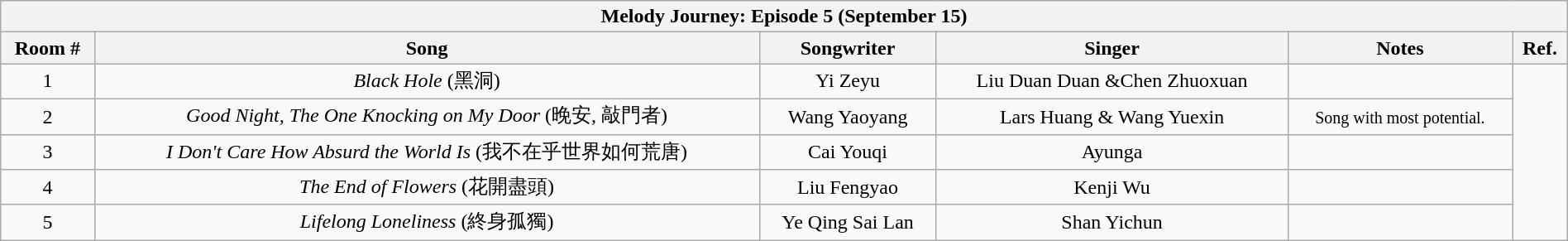<table class="wikitable" width="100%" style="text-align:center;">
<tr>
<th colspan=6>Melody Journey: Episode 5 (September 15)</th>
</tr>
<tr>
<th>Room #</th>
<th>Song</th>
<th>Songwriter</th>
<th>Singer</th>
<th>Notes</th>
<th>Ref.</th>
</tr>
<tr>
<td>1</td>
<td><em>Black Hole</em> (黑洞)</td>
<td>Yi Zeyu</td>
<td>Liu Duan Duan &Chen Zhuoxuan</td>
<td></td>
<td rowspan=5></td>
</tr>
<tr>
<td>2</td>
<td><em>Good Night, The One Knocking on My Door</em> (晚安, 敲門者)</td>
<td>Wang Yaoyang</td>
<td>Lars Huang & Wang Yuexin</td>
<td><small>Song with most potential.</small></td>
</tr>
<tr>
<td>3</td>
<td><em>I Don't Care How Absurd the World Is</em> (我不在乎世界如何荒唐)</td>
<td>Cai Youqi</td>
<td>Ayunga</td>
<td></td>
</tr>
<tr>
<td>4</td>
<td><em>The End of Flowers</em> (花開盡頭)</td>
<td>Liu Fengyao</td>
<td>Kenji Wu</td>
<td></td>
</tr>
<tr>
<td>5</td>
<td><em>Lifelong Loneliness</em> (終身孤獨)</td>
<td>Ye Qing Sai Lan</td>
<td>Shan Yichun</td>
<td></td>
</tr>
</table>
